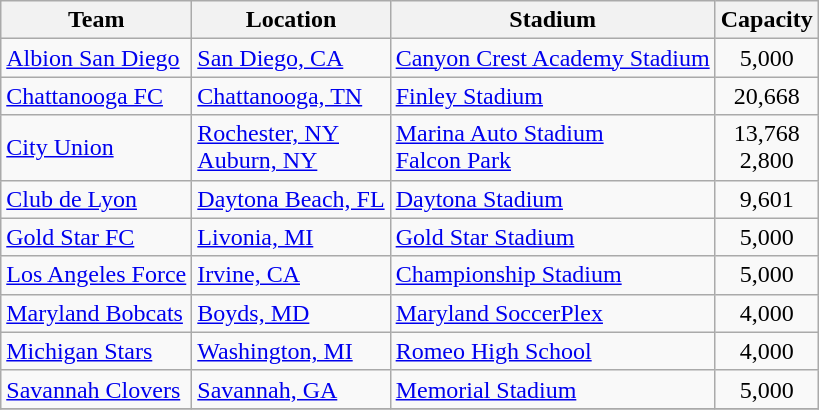<table class="wikitable sortable">
<tr>
<th>Team</th>
<th>Location</th>
<th>Stadium</th>
<th>Capacity</th>
</tr>
<tr>
<td><a href='#'>Albion San Diego</a></td>
<td><a href='#'>San Diego, CA</a></td>
<td><a href='#'>Canyon Crest Academy Stadium</a></td>
<td style="text-align:center;">5,000</td>
</tr>
<tr>
<td><a href='#'>Chattanooga FC</a></td>
<td><a href='#'>Chattanooga, TN</a></td>
<td><a href='#'>Finley Stadium</a></td>
<td style="text-align:center">20,668</td>
</tr>
<tr>
<td><a href='#'>City Union</a></td>
<td><a href='#'>Rochester, NY</a><br><a href='#'>Auburn, NY</a></td>
<td><a href='#'>Marina Auto Stadium</a><br><a href='#'>Falcon Park</a></td>
<td style="text-align:center">13,768<br>2,800</td>
</tr>
<tr>
<td><a href='#'>Club de Lyon</a></td>
<td><a href='#'>Daytona Beach, FL</a></td>
<td><a href='#'>Daytona Stadium</a></td>
<td style="text-align:center">9,601</td>
</tr>
<tr>
<td><a href='#'>Gold Star FC</a></td>
<td><a href='#'>Livonia, MI</a></td>
<td><a href='#'>Gold Star Stadium</a></td>
<td style="text-align:center">5,000</td>
</tr>
<tr>
<td><a href='#'>Los Angeles Force</a></td>
<td><a href='#'>Irvine, CA</a></td>
<td><a href='#'>Championship Stadium</a></td>
<td style="text-align:center">5,000</td>
</tr>
<tr>
<td><a href='#'>Maryland Bobcats</a></td>
<td><a href='#'>Boyds, MD</a></td>
<td><a href='#'>Maryland SoccerPlex</a></td>
<td style="text-align:center">4,000</td>
</tr>
<tr>
<td><a href='#'>Michigan Stars</a></td>
<td><a href='#'>Washington, MI</a></td>
<td><a href='#'>Romeo High School</a></td>
<td style="text-align:center">4,000</td>
</tr>
<tr>
<td><a href='#'>Savannah Clovers</a></td>
<td><a href='#'>Savannah, GA</a></td>
<td><a href='#'>Memorial Stadium</a></td>
<td style="text-align:center">5,000</td>
</tr>
<tr>
</tr>
</table>
